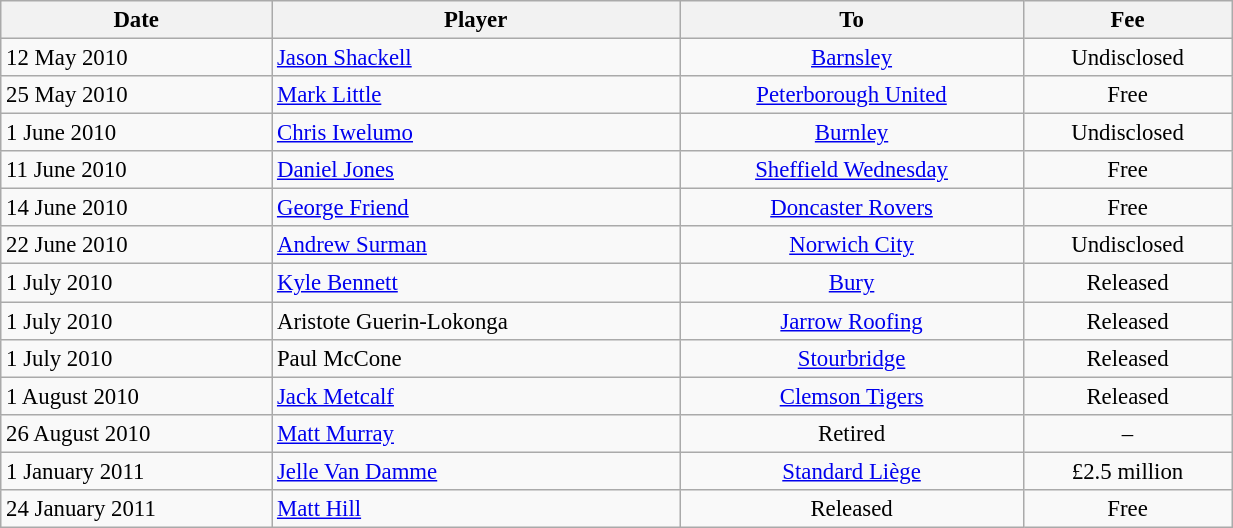<table class="wikitable" style="text-align:center; font-size:95%;width:65%; text-align:left">
<tr>
<th><strong>Date</strong></th>
<th><strong>Player</strong></th>
<th><strong>To</strong></th>
<th><strong>Fee</strong></th>
</tr>
<tr>
<td>12 May 2010</td>
<td> <a href='#'>Jason Shackell</a></td>
<td style="text-align:center;"><a href='#'>Barnsley</a></td>
<td style="text-align:center;">Undisclosed</td>
</tr>
<tr>
<td>25 May 2010</td>
<td> <a href='#'>Mark Little</a></td>
<td style="text-align:center;"><a href='#'>Peterborough United</a></td>
<td style="text-align:center;">Free</td>
</tr>
<tr>
<td>1 June 2010</td>
<td> <a href='#'>Chris Iwelumo</a></td>
<td style="text-align:center;"><a href='#'>Burnley</a></td>
<td style="text-align:center;">Undisclosed</td>
</tr>
<tr>
<td>11 June 2010</td>
<td> <a href='#'>Daniel Jones</a></td>
<td style="text-align:center;"><a href='#'>Sheffield Wednesday</a></td>
<td style="text-align:center;">Free</td>
</tr>
<tr>
<td>14 June 2010</td>
<td> <a href='#'>George Friend</a></td>
<td style="text-align:center;"><a href='#'>Doncaster Rovers</a></td>
<td style="text-align:center;">Free</td>
</tr>
<tr>
<td>22 June 2010</td>
<td> <a href='#'>Andrew Surman</a></td>
<td style="text-align:center;"><a href='#'>Norwich City</a></td>
<td style="text-align:center;">Undisclosed</td>
</tr>
<tr>
<td>1 July 2010</td>
<td> <a href='#'>Kyle Bennett</a></td>
<td style="text-align:center;"><a href='#'>Bury</a></td>
<td style="text-align:center;">Released</td>
</tr>
<tr>
<td>1 July 2010</td>
<td> Aristote Guerin-Lokonga</td>
<td style="text-align:center;"><a href='#'>Jarrow Roofing</a></td>
<td style="text-align:center;">Released</td>
</tr>
<tr>
<td>1 July 2010</td>
<td> Paul McCone</td>
<td style="text-align:center;"><a href='#'>Stourbridge</a></td>
<td style="text-align:center;">Released</td>
</tr>
<tr>
<td>1 August 2010</td>
<td> <a href='#'>Jack Metcalf</a></td>
<td style="text-align:center;"> <a href='#'>Clemson Tigers</a></td>
<td style="text-align:center;">Released</td>
</tr>
<tr>
<td>26 August 2010</td>
<td> <a href='#'>Matt Murray</a></td>
<td style="text-align:center;">Retired</td>
<td style="text-align:center;">–</td>
</tr>
<tr>
<td>1 January 2011</td>
<td> <a href='#'>Jelle Van Damme</a></td>
<td style="text-align:center;"> <a href='#'>Standard Liège</a></td>
<td style="text-align:center;">£2.5 million</td>
</tr>
<tr>
<td>24 January 2011</td>
<td> <a href='#'>Matt Hill</a></td>
<td style="text-align:center;">Released</td>
<td style="text-align:center;">Free</td>
</tr>
</table>
